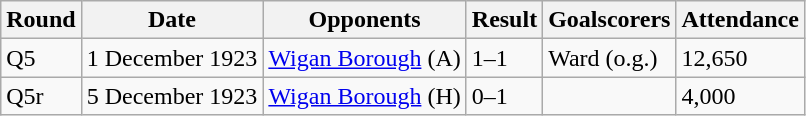<table class="wikitable">
<tr>
<th>Round</th>
<th>Date</th>
<th>Opponents</th>
<th>Result</th>
<th>Goalscorers</th>
<th>Attendance</th>
</tr>
<tr>
<td>Q5</td>
<td>1 December 1923</td>
<td><a href='#'>Wigan Borough</a> (A)</td>
<td>1–1</td>
<td>Ward (o.g.)</td>
<td>12,650</td>
</tr>
<tr>
<td>Q5r</td>
<td>5 December 1923</td>
<td><a href='#'>Wigan Borough</a> (H)</td>
<td>0–1</td>
<td></td>
<td>4,000</td>
</tr>
</table>
